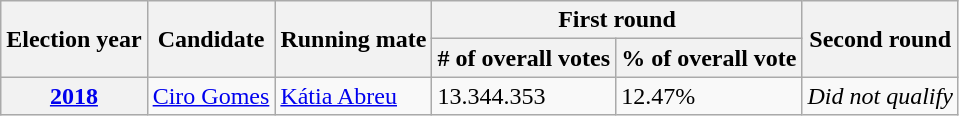<table class=wikitable>
<tr>
<th rowspan=2>Election year</th>
<th rowspan=2>Candidate</th>
<th rowspan=2>Running mate</th>
<th colspan=2>First round</th>
<th rowspan=2>Second round</th>
</tr>
<tr>
<th># of overall votes</th>
<th>% of overall vote</th>
</tr>
<tr>
<th><a href='#'>2018</a></th>
<td><a href='#'>Ciro Gomes</a></td>
<td><a href='#'>Kátia Abreu</a></td>
<td>13.344.353</td>
<td>12.47%</td>
<td><em>Did not qualify</em></td>
</tr>
</table>
